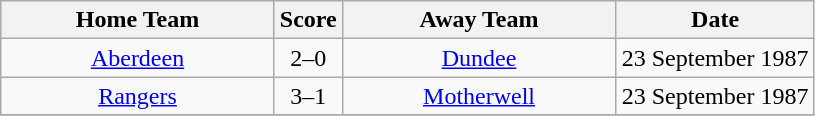<table class="wikitable" style="text-align:center;">
<tr>
<th width=175>Home Team</th>
<th width=20>Score</th>
<th width=175>Away Team</th>
<th width= 125>Date</th>
</tr>
<tr>
<td><a href='#'>Aberdeen</a></td>
<td>2–0</td>
<td><a href='#'>Dundee</a></td>
<td>23 September 1987</td>
</tr>
<tr>
<td><a href='#'>Rangers</a></td>
<td>3–1</td>
<td><a href='#'>Motherwell</a></td>
<td>23 September 1987</td>
</tr>
<tr>
</tr>
</table>
